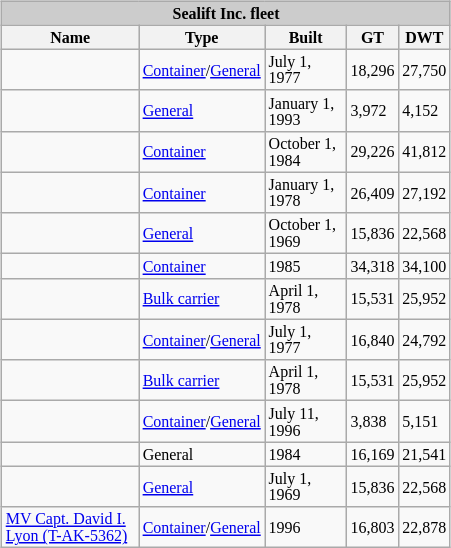<table class="wikitable" style="float:right;width:300px;font-size:8pt; margin-left:15px">
<tr bgcolor="#CCCCCC" align="center">
<td colspan="5"><strong>Sealift Inc. fleet</strong></td>
</tr>
<tr bgcolor="#CCCCCC" align="center">
<th>Name</th>
<th>Type</th>
<th>Built</th>
<th>GT</th>
<th>DWT</th>
</tr>
<tr>
<td></td>
<td><a href='#'>Container</a>/<a href='#'>General</a></td>
<td>July 1, 1977</td>
<td>18,296</td>
<td>27,750</td>
</tr>
<tr>
<td></td>
<td><a href='#'>General</a></td>
<td>January 1, 1993</td>
<td>3,972</td>
<td>4,152</td>
</tr>
<tr>
<td></td>
<td><a href='#'>Container</a></td>
<td>October 1, 1984</td>
<td>29,226</td>
<td>41,812</td>
</tr>
<tr>
<td></td>
<td><a href='#'>Container</a></td>
<td>January 1, 1978</td>
<td>26,409</td>
<td>27,192</td>
</tr>
<tr>
<td></td>
<td><a href='#'>General</a></td>
<td>October 1, 1969</td>
<td>15,836</td>
<td>22,568</td>
</tr>
<tr>
<td></td>
<td><a href='#'>Container</a></td>
<td>1985</td>
<td>34,318</td>
<td>34,100</td>
</tr>
<tr>
<td></td>
<td><a href='#'>Bulk carrier</a></td>
<td>April 1, 1978</td>
<td>15,531</td>
<td>25,952</td>
</tr>
<tr>
<td></td>
<td><a href='#'>Container</a>/<a href='#'>General</a></td>
<td>July 1, 1977</td>
<td>16,840</td>
<td>24,792</td>
</tr>
<tr>
<td></td>
<td><a href='#'>Bulk carrier</a></td>
<td>April 1, 1978</td>
<td>15,531</td>
<td>25,952</td>
</tr>
<tr>
<td></td>
<td><a href='#'>Container</a>/<a href='#'>General</a></td>
<td>July 11, 1996</td>
<td>3,838</td>
<td>5,151</td>
</tr>
<tr>
<td></td>
<td>General</td>
<td>1984</td>
<td>16,169</td>
<td>21,541</td>
</tr>
<tr>
<td></td>
<td><a href='#'>General</a></td>
<td>July 1, 1969</td>
<td>15,836</td>
<td>22,568</td>
</tr>
<tr>
<td><a href='#'>MV Capt. David I. Lyon (T-AK-5362)</a></td>
<td><a href='#'>Container</a>/<a href='#'>General</a></td>
<td>1996</td>
<td>16,803</td>
<td>22,878</td>
</tr>
</table>
